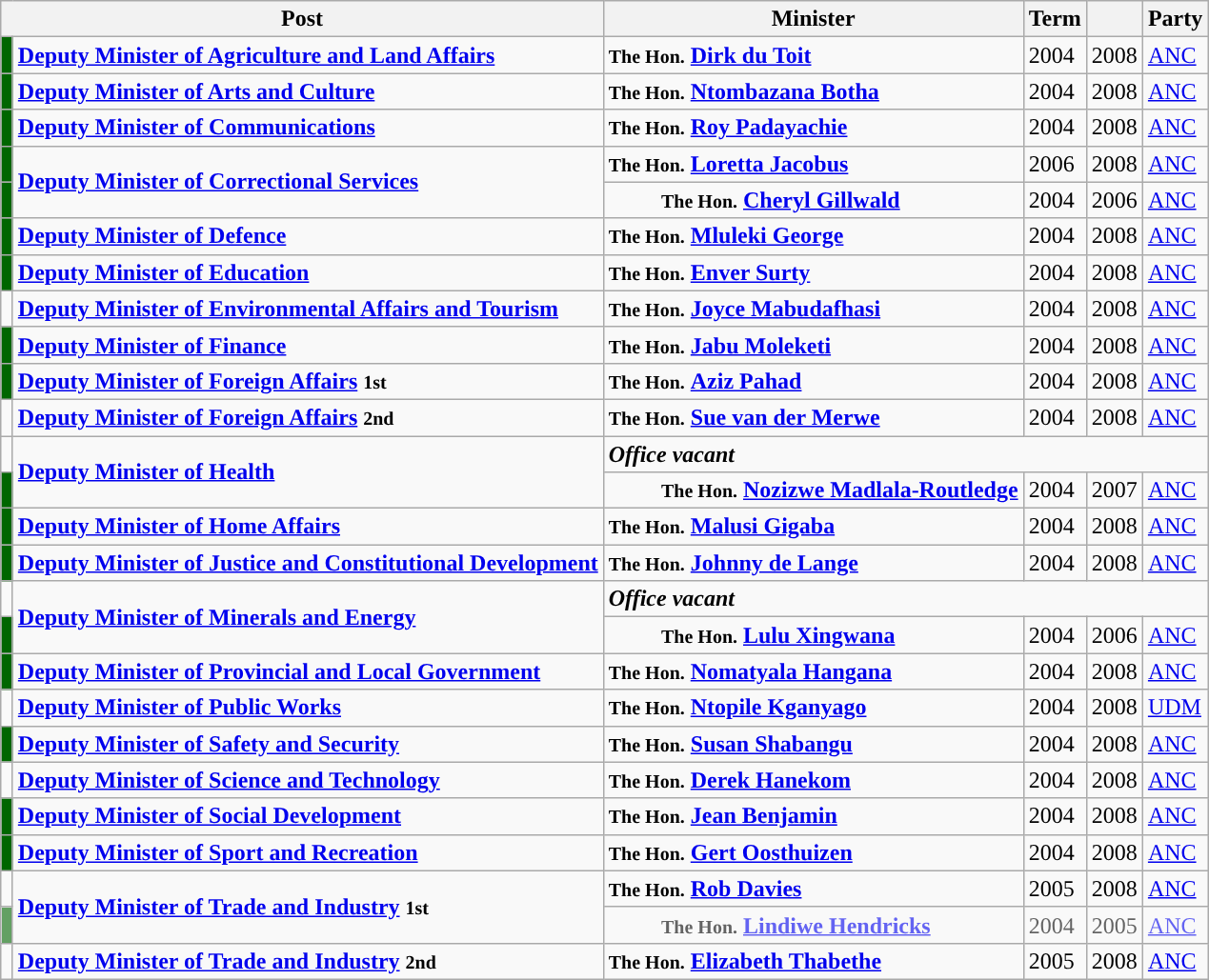<table class="wikitable">
<tr>
<th colspan="2">Post</th>
<th>Minister</th>
<th>Term</th>
<th></th>
<th>Party</th>
</tr>
<tr>
<td style="width:1px;; background:#006600;"></td>
<td><a href='#'><strong>Deputy Minister of Agriculture and Land Affairs</strong></a></td>
<td><strong><small>The Hon.</small> <a href='#'>Dirk du Toit</a></strong></td>
<td>2004</td>
<td>2008</td>
<td><a href='#'>ANC</a></td>
</tr>
<tr>
<td style="width:1px;; background:#006600;"></td>
<td><strong><a href='#'>Deputy Minister of Arts and Culture</a></strong></td>
<td><strong><small>The Hon.</small></strong> <strong><a href='#'>Ntombazana Botha</a></strong></td>
<td>2004</td>
<td>2008</td>
<td><a href='#'>ANC</a></td>
</tr>
<tr>
<td style="width:1px;; background:#006600;"></td>
<td><strong><a href='#'>Deputy Minister of Communications</a></strong></td>
<td><strong><small>The Hon.</small></strong> <strong><a href='#'>Roy Padayachie</a></strong></td>
<td>2004</td>
<td>2008</td>
<td><a href='#'>ANC</a></td>
</tr>
<tr>
<td style="width:1px;; background:#006600;"></td>
<td rowspan="2"><a href='#'><strong>Deputy Minister of Correctional Services</strong></a></td>
<td><strong><small>The Hon.</small></strong> <strong><a href='#'>Loretta Jacobus</a></strong></td>
<td>2006</td>
<td>2008</td>
<td><a href='#'>ANC</a></td>
</tr>
<tr -style="opacity:.6;">
<td style="width:1px;; background:#006600;"></td>
<td style="padding-left:40px"><strong><small>The Hon.</small></strong> <strong><a href='#'>Cheryl Gillwald</a></strong></td>
<td>2004</td>
<td>2006</td>
<td><a href='#'>ANC</a></td>
</tr>
<tr>
<td style="width:1px;; background:#006600;"></td>
<td><a href='#'><strong>Deputy Minister of Defence</strong></a></td>
<td><strong><small>The Hon.</small></strong> <strong><a href='#'>Mluleki George</a></strong></td>
<td>2004</td>
<td>2008</td>
<td><a href='#'>ANC</a></td>
</tr>
<tr>
<td style="width:1px;; background:#006600;"></td>
<td><a href='#'><strong>Deputy Minister of Education</strong></a></td>
<td><strong><small>The Hon.</small></strong> <strong><a href='#'>Enver Surty</a></strong></td>
<td>2004</td>
<td>2008</td>
<td><a href='#'>ANC</a></td>
</tr>
<tr>
<td style="background-color: "></td>
<td><a href='#'><strong>Deputy Minister of Environmental Affairs and Tourism</strong></a></td>
<td><strong><small>The Hon.</small></strong> <strong><a href='#'>Joyce Mabudafhasi</a></strong></td>
<td>2004</td>
<td>2008</td>
<td><a href='#'>ANC</a></td>
</tr>
<tr>
<td style="width:1px;; background:#006600;"></td>
<td><a href='#'><strong>Deputy Minister of Finance</strong></a></td>
<td><strong><small>The Hon.</small></strong> <strong><a href='#'>Jabu Moleketi</a></strong></td>
<td>2004</td>
<td>2008</td>
<td><a href='#'>ANC</a></td>
</tr>
<tr>
<td style="width:1px;; background:#006600;"></td>
<td><a href='#'><strong>Deputy Minister of Foreign Affairs</strong></a> <strong><small>1st</small></strong></td>
<td><strong><small>The Hon.</small></strong> <strong><a href='#'>Aziz Pahad</a></strong></td>
<td>2004</td>
<td>2008</td>
<td><a href='#'>ANC</a></td>
</tr>
<tr>
<td style="background-color: "></td>
<td><a href='#'><strong>Deputy Minister of Foreign Affairs</strong></a> <strong><small>2nd</small></strong></td>
<td><strong><small>The Hon.</small></strong> <strong><a href='#'>Sue van der Merwe</a></strong></td>
<td>2004</td>
<td>2008</td>
<td><a href='#'>ANC</a></td>
</tr>
<tr>
<td></td>
<td rowspan="2"><a href='#'><strong>Deputy Minister of Health</strong></a></td>
<td colspan="4"><strong><em>Office vacant</em></strong></td>
</tr>
<tr -style="opacity:.6;">
<td style="width:1px;; background:#006600;"></td>
<td style="padding-left:40px"><strong><small>The Hon.</small></strong> <strong><a href='#'>Nozizwe Madlala-Routledge</a></strong></td>
<td>2004</td>
<td>2007</td>
<td><a href='#'>ANC</a></td>
</tr>
<tr>
<td style="width:1px;; background:#006600;"></td>
<td><a href='#'><strong>Deputy Minister of Home Affairs</strong></a></td>
<td><strong><small>The Hon.</small></strong> <strong><a href='#'>Malusi Gigaba</a></strong></td>
<td>2004</td>
<td>2008</td>
<td><a href='#'>ANC</a></td>
</tr>
<tr>
<td style="width:1px;; background:#006600;"></td>
<td><a href='#'><strong>Deputy Minister of Justice and Constitutional Development</strong></a></td>
<td><strong><small>The Hon.</small></strong> <strong><a href='#'>Johnny de Lange</a></strong></td>
<td>2004</td>
<td>2008</td>
<td><a href='#'>ANC</a></td>
</tr>
<tr>
<td></td>
<td rowspan="2"><a href='#'><strong>Deputy Minister of Minerals and Energy</strong></a></td>
<td colspan="4"><strong><em>Office vacant</em></strong></td>
</tr>
<tr -style="opacity:.6;">
<td style="width:1px;; background:#006600;"></td>
<td style="padding-left:40px"><strong><small>The Hon.</small></strong> <strong><a href='#'>Lulu Xingwana</a></strong></td>
<td>2004</td>
<td>2006</td>
<td><a href='#'>ANC</a></td>
</tr>
<tr>
<td style="width:1px;; background:#006600;"></td>
<td><a href='#'><strong>Deputy Minister of Provincial and Local Government</strong></a></td>
<td><strong><small>The Hon.</small></strong> <strong><a href='#'>Nomatyala Hangana</a></strong></td>
<td>2004</td>
<td>2008</td>
<td><a href='#'>ANC</a></td>
</tr>
<tr>
<td style="background-color: "></td>
<td><a href='#'><strong>Deputy Minister of Public Works</strong></a></td>
<td><strong><small>The Hon.</small></strong> <strong><a href='#'>Ntopile Kganyago</a></strong></td>
<td>2004</td>
<td>2008</td>
<td><a href='#'>UDM</a></td>
</tr>
<tr>
<td style="width:1px;; background:#006600;"></td>
<td><a href='#'><strong>Deputy Minister of Safety and Security</strong></a></td>
<td><strong><small>The Hon.</small></strong> <strong><a href='#'>Susan Shabangu</a></strong></td>
<td>2004</td>
<td>2008</td>
<td><a href='#'>ANC</a></td>
</tr>
<tr>
<td style="background-color: "></td>
<td><a href='#'><strong>Deputy Minister of Science and Technology</strong></a></td>
<td><strong><small>The Hon.</small></strong> <strong><a href='#'>Derek Hanekom</a></strong></td>
<td>2004</td>
<td>2008</td>
<td><a href='#'>ANC</a></td>
</tr>
<tr>
<td style="width:1px;; background:#006600;"></td>
<td><a href='#'><strong>Deputy Minister of Social Development</strong></a></td>
<td><strong><small>The Hon.</small></strong> <strong><a href='#'>Jean Benjamin</a></strong></td>
<td>2004</td>
<td>2008</td>
<td><a href='#'>ANC</a></td>
</tr>
<tr>
<td style="width:1px;; background:#006600;"></td>
<td><a href='#'><strong>Deputy Minister of Sport and Recreation</strong></a></td>
<td><strong><small>The Hon.</small></strong> <strong><a href='#'>Gert Oosthuizen</a></strong></td>
<td>2004</td>
<td>2008</td>
<td><a href='#'>ANC</a></td>
</tr>
<tr>
<td style="background-color: "></td>
<td rowspan="2"><a href='#'><strong>Deputy Minister of Trade and Industry</strong></a> <strong><small>1st</small></strong></td>
<td><strong><small>The Hon.</small></strong> <strong><a href='#'>Rob Davies</a></strong></td>
<td>2005</td>
<td>2008</td>
<td><a href='#'>ANC</a></td>
</tr>
<tr style="opacity:.6;">
<td style="width:1px;; background:#006600;"></td>
<td style="padding-left:40px"><strong><small>The Hon.</small></strong> <strong><a href='#'>Lindiwe Hendricks</a></strong></td>
<td>2004</td>
<td>2005</td>
<td><a href='#'>ANC</a></td>
</tr>
<tr>
<td style="background-color: "></td>
<td><a href='#'><strong>Deputy Minister of Trade and Industry</strong></a> <strong><small>2nd</small></strong></td>
<td><strong><small>The Hon.</small></strong> <strong><a href='#'>Elizabeth Thabethe</a></strong></td>
<td>2005</td>
<td>2008</td>
<td><a href='#'>ANC</a></td>
</tr>
</table>
